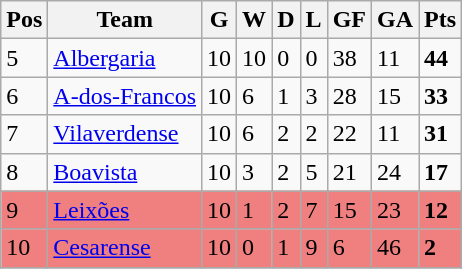<table class="wikitable">
<tr>
<th>Pos</th>
<th>Team</th>
<th>G</th>
<th>W</th>
<th>D</th>
<th>L</th>
<th>GF</th>
<th>GA</th>
<th>Pts</th>
</tr>
<tr>
<td>5</td>
<td><a href='#'>Albergaria</a></td>
<td>10</td>
<td>10</td>
<td>0</td>
<td>0</td>
<td>38</td>
<td>11</td>
<td><strong>44</strong></td>
</tr>
<tr>
<td>6</td>
<td><a href='#'>A-dos-Francos</a></td>
<td>10</td>
<td>6</td>
<td>1</td>
<td>3</td>
<td>28</td>
<td>15</td>
<td><strong>33</strong></td>
</tr>
<tr>
<td>7</td>
<td><a href='#'>Vilaverdense</a></td>
<td>10</td>
<td>6</td>
<td>2</td>
<td>2</td>
<td>22</td>
<td>11</td>
<td><strong>31</strong></td>
</tr>
<tr>
<td>8</td>
<td><a href='#'>Boavista</a></td>
<td>10</td>
<td>3</td>
<td>2</td>
<td>5</td>
<td>21</td>
<td>24</td>
<td><strong>17</strong></td>
</tr>
<tr bgcolor=lightcoral>
<td>9</td>
<td><a href='#'>Leixões</a></td>
<td>10</td>
<td>1</td>
<td>2</td>
<td>7</td>
<td>15</td>
<td>23</td>
<td><strong>12</strong></td>
</tr>
<tr bgcolor=lightcoral>
<td>10</td>
<td bgcolor=lightcoral><a href='#'>Cesarense</a></td>
<td>10</td>
<td>0</td>
<td>1</td>
<td>9</td>
<td>6</td>
<td>46</td>
<td><strong>2</strong></td>
</tr>
<tr>
</tr>
</table>
